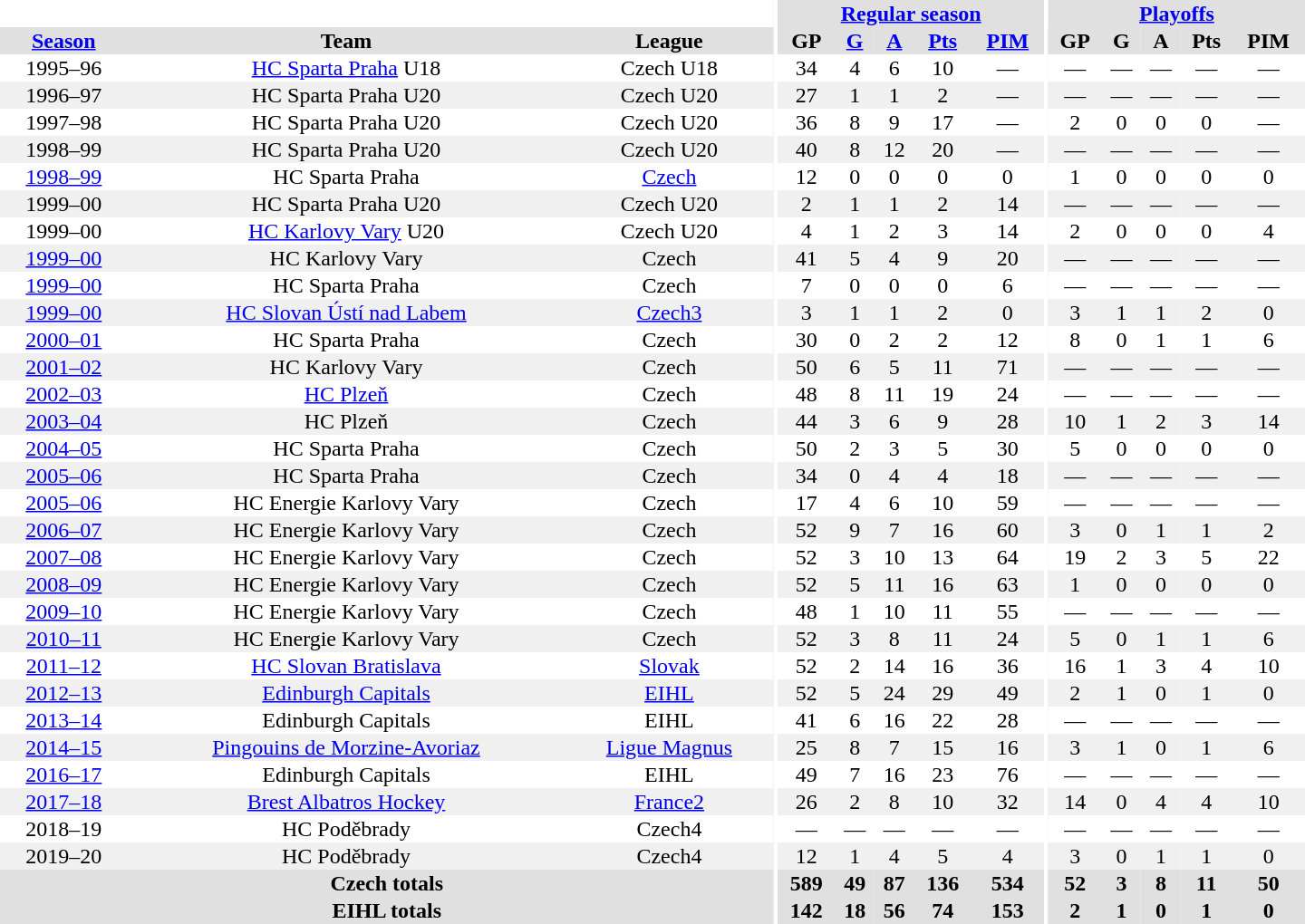<table border="0" cellpadding="1" cellspacing="0" style="text-align:center; width:60em">
<tr bgcolor="#e0e0e0">
<th colspan="3" bgcolor="#ffffff"></th>
<th rowspan="99" bgcolor="#ffffff"></th>
<th colspan="5"><a href='#'>Regular season</a></th>
<th rowspan="99" bgcolor="#ffffff"></th>
<th colspan="5"><a href='#'>Playoffs</a></th>
</tr>
<tr bgcolor="#e0e0e0">
<th><a href='#'>Season</a></th>
<th>Team</th>
<th>League</th>
<th>GP</th>
<th><a href='#'>G</a></th>
<th><a href='#'>A</a></th>
<th><a href='#'>Pts</a></th>
<th><a href='#'>PIM</a></th>
<th>GP</th>
<th>G</th>
<th>A</th>
<th>Pts</th>
<th>PIM</th>
</tr>
<tr>
<td>1995–96</td>
<td><a href='#'>HC Sparta Praha</a> U18</td>
<td>Czech U18</td>
<td>34</td>
<td>4</td>
<td>6</td>
<td>10</td>
<td>—</td>
<td>—</td>
<td>—</td>
<td>—</td>
<td>—</td>
<td>—</td>
</tr>
<tr bgcolor="#f0f0f0">
<td>1996–97</td>
<td>HC Sparta Praha U20</td>
<td>Czech U20</td>
<td>27</td>
<td>1</td>
<td>1</td>
<td>2</td>
<td>—</td>
<td>—</td>
<td>—</td>
<td>—</td>
<td>—</td>
<td>—</td>
</tr>
<tr>
<td>1997–98</td>
<td>HC Sparta Praha U20</td>
<td>Czech U20</td>
<td>36</td>
<td>8</td>
<td>9</td>
<td>17</td>
<td>—</td>
<td>2</td>
<td>0</td>
<td>0</td>
<td>0</td>
<td>—</td>
</tr>
<tr bgcolor="#f0f0f0">
<td>1998–99</td>
<td>HC Sparta Praha U20</td>
<td>Czech U20</td>
<td>40</td>
<td>8</td>
<td>12</td>
<td>20</td>
<td>—</td>
<td>—</td>
<td>—</td>
<td>—</td>
<td>—</td>
<td>—</td>
</tr>
<tr>
<td><a href='#'>1998–99</a></td>
<td>HC Sparta Praha</td>
<td><a href='#'>Czech</a></td>
<td>12</td>
<td>0</td>
<td>0</td>
<td>0</td>
<td>0</td>
<td>1</td>
<td>0</td>
<td>0</td>
<td>0</td>
<td>0</td>
</tr>
<tr bgcolor="#f0f0f0">
<td>1999–00</td>
<td>HC Sparta Praha U20</td>
<td>Czech U20</td>
<td>2</td>
<td>1</td>
<td>1</td>
<td>2</td>
<td>14</td>
<td>—</td>
<td>—</td>
<td>—</td>
<td>—</td>
<td>—</td>
</tr>
<tr>
<td>1999–00</td>
<td><a href='#'>HC Karlovy Vary</a> U20</td>
<td>Czech U20</td>
<td>4</td>
<td>1</td>
<td>2</td>
<td>3</td>
<td>14</td>
<td>2</td>
<td>0</td>
<td>0</td>
<td>0</td>
<td>4</td>
</tr>
<tr bgcolor="#f0f0f0">
<td><a href='#'>1999–00</a></td>
<td>HC Karlovy Vary</td>
<td>Czech</td>
<td>41</td>
<td>5</td>
<td>4</td>
<td>9</td>
<td>20</td>
<td>—</td>
<td>—</td>
<td>—</td>
<td>—</td>
<td>—</td>
</tr>
<tr>
<td><a href='#'>1999–00</a></td>
<td>HC Sparta Praha</td>
<td>Czech</td>
<td>7</td>
<td>0</td>
<td>0</td>
<td>0</td>
<td>6</td>
<td>—</td>
<td>—</td>
<td>—</td>
<td>—</td>
<td>—</td>
</tr>
<tr bgcolor="#f0f0f0">
<td><a href='#'>1999–00</a></td>
<td><a href='#'>HC Slovan Ústí nad Labem</a></td>
<td><a href='#'>Czech3</a></td>
<td>3</td>
<td>1</td>
<td>1</td>
<td>2</td>
<td>0</td>
<td>3</td>
<td>1</td>
<td>1</td>
<td>2</td>
<td>0</td>
</tr>
<tr>
<td><a href='#'>2000–01</a></td>
<td>HC Sparta Praha</td>
<td>Czech</td>
<td>30</td>
<td>0</td>
<td>2</td>
<td>2</td>
<td>12</td>
<td>8</td>
<td>0</td>
<td>1</td>
<td>1</td>
<td>6</td>
</tr>
<tr bgcolor="#f0f0f0">
<td><a href='#'>2001–02</a></td>
<td>HC Karlovy Vary</td>
<td>Czech</td>
<td>50</td>
<td>6</td>
<td>5</td>
<td>11</td>
<td>71</td>
<td>—</td>
<td>—</td>
<td>—</td>
<td>—</td>
<td>—</td>
</tr>
<tr>
<td><a href='#'>2002–03</a></td>
<td><a href='#'>HC Plzeň</a></td>
<td>Czech</td>
<td>48</td>
<td>8</td>
<td>11</td>
<td>19</td>
<td>24</td>
<td>—</td>
<td>—</td>
<td>—</td>
<td>—</td>
<td>—</td>
</tr>
<tr bgcolor="#f0f0f0">
<td><a href='#'>2003–04</a></td>
<td>HC Plzeň</td>
<td>Czech</td>
<td>44</td>
<td>3</td>
<td>6</td>
<td>9</td>
<td>28</td>
<td>10</td>
<td>1</td>
<td>2</td>
<td>3</td>
<td>14</td>
</tr>
<tr>
<td><a href='#'>2004–05</a></td>
<td>HC Sparta Praha</td>
<td>Czech</td>
<td>50</td>
<td>2</td>
<td>3</td>
<td>5</td>
<td>30</td>
<td>5</td>
<td>0</td>
<td>0</td>
<td>0</td>
<td>0</td>
</tr>
<tr bgcolor="#f0f0f0">
<td><a href='#'>2005–06</a></td>
<td>HC Sparta Praha</td>
<td>Czech</td>
<td>34</td>
<td>0</td>
<td>4</td>
<td>4</td>
<td>18</td>
<td>—</td>
<td>—</td>
<td>—</td>
<td>—</td>
<td>—</td>
</tr>
<tr>
<td><a href='#'>2005–06</a></td>
<td>HC Energie Karlovy Vary</td>
<td>Czech</td>
<td>17</td>
<td>4</td>
<td>6</td>
<td>10</td>
<td>59</td>
<td>—</td>
<td>—</td>
<td>—</td>
<td>—</td>
<td>—</td>
</tr>
<tr bgcolor="#f0f0f0">
<td><a href='#'>2006–07</a></td>
<td>HC Energie Karlovy Vary</td>
<td>Czech</td>
<td>52</td>
<td>9</td>
<td>7</td>
<td>16</td>
<td>60</td>
<td>3</td>
<td>0</td>
<td>1</td>
<td>1</td>
<td>2</td>
</tr>
<tr>
<td><a href='#'>2007–08</a></td>
<td>HC Energie Karlovy Vary</td>
<td>Czech</td>
<td>52</td>
<td>3</td>
<td>10</td>
<td>13</td>
<td>64</td>
<td>19</td>
<td>2</td>
<td>3</td>
<td>5</td>
<td>22</td>
</tr>
<tr bgcolor="#f0f0f0">
<td><a href='#'>2008–09</a></td>
<td>HC Energie Karlovy Vary</td>
<td>Czech</td>
<td>52</td>
<td>5</td>
<td>11</td>
<td>16</td>
<td>63</td>
<td>1</td>
<td>0</td>
<td>0</td>
<td>0</td>
<td>0</td>
</tr>
<tr>
<td><a href='#'>2009–10</a></td>
<td>HC Energie Karlovy Vary</td>
<td>Czech</td>
<td>48</td>
<td>1</td>
<td>10</td>
<td>11</td>
<td>55</td>
<td>—</td>
<td>—</td>
<td>—</td>
<td>—</td>
<td>—</td>
</tr>
<tr bgcolor="#f0f0f0">
<td><a href='#'>2010–11</a></td>
<td>HC Energie Karlovy Vary</td>
<td>Czech</td>
<td>52</td>
<td>3</td>
<td>8</td>
<td>11</td>
<td>24</td>
<td>5</td>
<td>0</td>
<td>1</td>
<td>1</td>
<td>6</td>
</tr>
<tr>
<td><a href='#'>2011–12</a></td>
<td><a href='#'>HC Slovan Bratislava</a></td>
<td><a href='#'>Slovak</a></td>
<td>52</td>
<td>2</td>
<td>14</td>
<td>16</td>
<td>36</td>
<td>16</td>
<td>1</td>
<td>3</td>
<td>4</td>
<td>10</td>
</tr>
<tr bgcolor="#f0f0f0">
<td><a href='#'>2012–13</a></td>
<td><a href='#'>Edinburgh Capitals</a></td>
<td><a href='#'>EIHL</a></td>
<td>52</td>
<td>5</td>
<td>24</td>
<td>29</td>
<td>49</td>
<td>2</td>
<td>1</td>
<td>0</td>
<td>1</td>
<td>0</td>
</tr>
<tr>
<td><a href='#'>2013–14</a></td>
<td>Edinburgh Capitals</td>
<td>EIHL</td>
<td>41</td>
<td>6</td>
<td>16</td>
<td>22</td>
<td>28</td>
<td>—</td>
<td>—</td>
<td>—</td>
<td>—</td>
<td>—</td>
</tr>
<tr bgcolor="#f0f0f0">
<td><a href='#'>2014–15</a></td>
<td><a href='#'>Pingouins de Morzine-Avoriaz</a></td>
<td><a href='#'>Ligue Magnus</a></td>
<td>25</td>
<td>8</td>
<td>7</td>
<td>15</td>
<td>16</td>
<td>3</td>
<td>1</td>
<td>0</td>
<td>1</td>
<td>6</td>
</tr>
<tr>
<td><a href='#'>2016–17</a></td>
<td>Edinburgh Capitals</td>
<td>EIHL</td>
<td>49</td>
<td>7</td>
<td>16</td>
<td>23</td>
<td>76</td>
<td>—</td>
<td>—</td>
<td>—</td>
<td>—</td>
<td>—</td>
</tr>
<tr bgcolor="#f0f0f0">
<td><a href='#'>2017–18</a></td>
<td><a href='#'>Brest Albatros Hockey</a></td>
<td><a href='#'>France2</a></td>
<td>26</td>
<td>2</td>
<td>8</td>
<td>10</td>
<td>32</td>
<td>14</td>
<td>0</td>
<td>4</td>
<td>4</td>
<td>10</td>
</tr>
<tr>
<td>2018–19</td>
<td>HC Poděbrady</td>
<td>Czech4</td>
<td>—</td>
<td>—</td>
<td>—</td>
<td>—</td>
<td>—</td>
<td>—</td>
<td>—</td>
<td>—</td>
<td>—</td>
<td>—</td>
</tr>
<tr bgcolor="#f0f0f0">
<td>2019–20</td>
<td>HC Poděbrady</td>
<td>Czech4</td>
<td>12</td>
<td>1</td>
<td>4</td>
<td>5</td>
<td>4</td>
<td>3</td>
<td>0</td>
<td>1</td>
<td>1</td>
<td>0</td>
</tr>
<tr>
</tr>
<tr ALIGN="center" bgcolor="#e0e0e0">
<th colspan="3">Czech totals</th>
<th ALIGN="center">589</th>
<th ALIGN="center">49</th>
<th ALIGN="center">87</th>
<th ALIGN="center">136</th>
<th ALIGN="center">534</th>
<th ALIGN="center">52</th>
<th ALIGN="center">3</th>
<th ALIGN="center">8</th>
<th ALIGN="center">11</th>
<th ALIGN="center">50</th>
</tr>
<tr>
</tr>
<tr ALIGN="center" bgcolor="#e0e0e0">
<th colspan="3">EIHL totals</th>
<th ALIGN="center">142</th>
<th ALIGN="center">18</th>
<th ALIGN="center">56</th>
<th ALIGN="center">74</th>
<th ALIGN="center">153</th>
<th ALIGN="center">2</th>
<th ALIGN="center">1</th>
<th ALIGN="center">0</th>
<th ALIGN="center">1</th>
<th ALIGN="center">0</th>
</tr>
</table>
